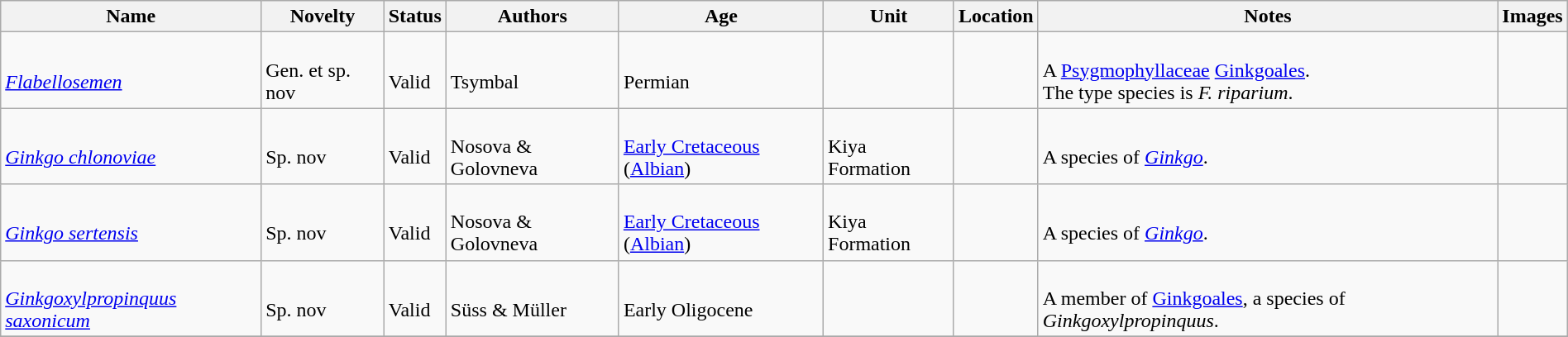<table class="wikitable sortable" align="center" width="100%">
<tr>
<th>Name</th>
<th>Novelty</th>
<th>Status</th>
<th>Authors</th>
<th>Age</th>
<th>Unit</th>
<th>Location</th>
<th>Notes</th>
<th>Images</th>
</tr>
<tr>
<td><br><em><a href='#'>Flabellosemen</a></em></td>
<td><br>Gen. et sp. nov</td>
<td><br>Valid</td>
<td><br>Tsymbal</td>
<td><br>Permian</td>
<td></td>
<td><br></td>
<td><br>A <a href='#'>Psygmophyllaceae</a> <a href='#'>Ginkgoales</a>.<br> The type species is <em>F. riparium</em>.</td>
<td></td>
</tr>
<tr>
<td><br><em><a href='#'>Ginkgo chlonoviae</a></em></td>
<td><br>Sp. nov</td>
<td><br>Valid</td>
<td><br>Nosova & Golovneva</td>
<td><br><a href='#'>Early Cretaceous</a> (<a href='#'>Albian</a>)</td>
<td><br>Kiya Formation</td>
<td><br></td>
<td><br>A species of <em><a href='#'>Ginkgo</a></em>.</td>
<td></td>
</tr>
<tr>
<td><br><em><a href='#'>Ginkgo sertensis</a></em></td>
<td><br>Sp. nov</td>
<td><br>Valid</td>
<td><br>Nosova & Golovneva</td>
<td><br><a href='#'>Early Cretaceous</a> (<a href='#'>Albian</a>)</td>
<td><br>Kiya Formation</td>
<td><br></td>
<td><br>A species of <em><a href='#'>Ginkgo</a></em>.</td>
<td></td>
</tr>
<tr>
<td><br><em><a href='#'>Ginkgoxylpropinquus saxonicum</a></em></td>
<td><br>Sp. nov</td>
<td><br>Valid</td>
<td><br>Süss & Müller</td>
<td><br>Early Oligocene</td>
<td></td>
<td><br></td>
<td><br>A member of <a href='#'>Ginkgoales</a>, a species of <em>Ginkgoxylpropinquus</em>.</td>
<td></td>
</tr>
<tr>
</tr>
</table>
